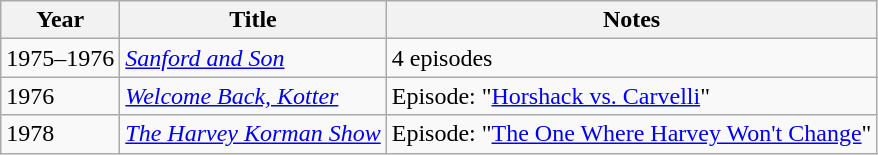<table class="wikitable sortable">
<tr>
<th>Year</th>
<th>Title</th>
<th class="unsortable">Notes</th>
</tr>
<tr>
<td>1975–1976</td>
<td><em><a href='#'>Sanford and Son</a></em></td>
<td>4 episodes</td>
</tr>
<tr>
<td>1976</td>
<td><em><a href='#'>Welcome Back, Kotter</a></em></td>
<td>Episode: "<a href='#'>Horshack vs. Carvelli</a>"</td>
</tr>
<tr>
<td>1978</td>
<td data-sort-value="Harvey Korman Show, The"><em><a href='#'>The Harvey Korman Show</a></em></td>
<td>Episode: "<a href='#'>The One Where Harvey Won't Change</a>"</td>
</tr>
</table>
